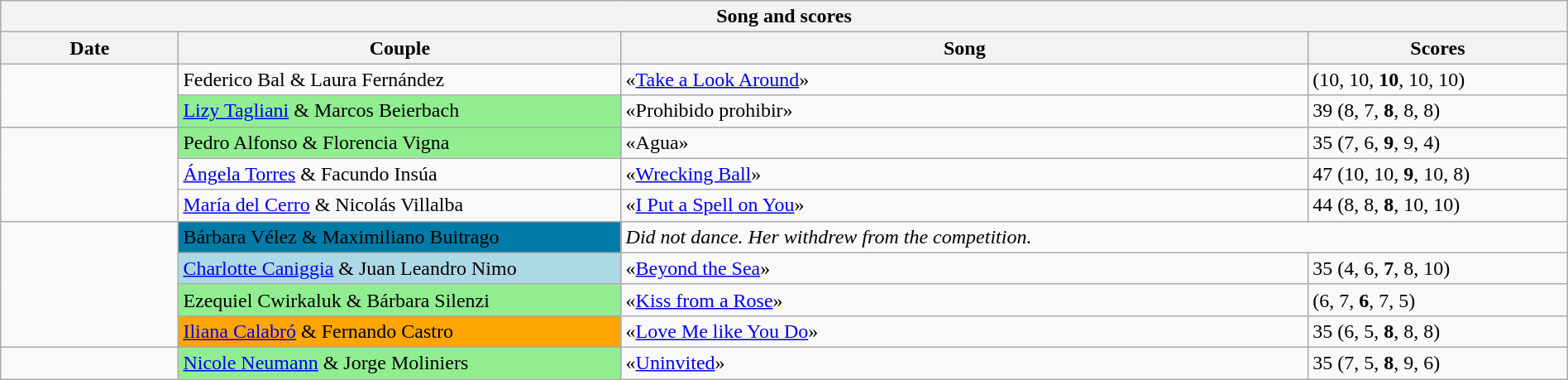<table class="wikitable collapsible collapsed" style=" text-align: align; width: 100%;">
<tr>
<th colspan="11" style="with: 100%;" align="center">Song and scores</th>
</tr>
<tr>
<th width=80>Date</th>
<th width=210>Couple</th>
<th width=330>Song</th>
<th width=120>Scores</th>
</tr>
<tr>
<td rowspan="2"></td>
<td bgcolor="">Federico Bal & Laura Fernández</td>
<td>«<a href='#'>Take a Look Around</a>» </td>
<td> (10, 10, <strong>10</strong>, 10, 10)</td>
</tr>
<tr>
<td bgcolor="lightgreen"><a href='#'>Lizy Tagliani</a> & Marcos Beierbach</td>
<td>«Prohibido prohibir» </td>
<td>39 (8, 7, <strong>8</strong>, 8, 8)</td>
</tr>
<tr>
<td rowspan="3"></td>
<td bgcolor="lightgreen">Pedro Alfonso & Florencia Vigna</td>
<td>«Agua» </td>
<td>35 (7, 6, <strong>9</strong>, 9, 4)</td>
</tr>
<tr>
<td bgcolor=""><a href='#'>Ángela Torres</a> & Facundo Insúa</td>
<td>«<a href='#'>Wrecking Ball</a>» </td>
<td>47 (10, 10, <strong>9</strong>, 10, 8)</td>
</tr>
<tr>
<td bgcolor=""><a href='#'>María del Cerro</a> & Nicolás Villalba</td>
<td>«<a href='#'>I Put a Spell on You</a>» </td>
<td>44 (8, 8, <strong>8</strong>, 10, 10)</td>
</tr>
<tr>
<td rowspan="4"></td>
<td bgcolor="#007BA7">Bárbara Vélez & Maximiliano Buitrago</td>
<td colspan="2"><em>Did not dance. Her withdrew from the competition.</em></td>
</tr>
<tr>
<td bgcolor="lightblue"><a href='#'>Charlotte Caniggia</a> & Juan Leandro Nimo</td>
<td>«<a href='#'>Beyond the Sea</a>» </td>
<td>35 (4, 6, <strong>7</strong>, 8, 10)</td>
</tr>
<tr>
<td bgcolor="lightgreen">Ezequiel Cwirkaluk & Bárbara Silenzi</td>
<td>«<a href='#'>Kiss from a Rose</a>» </td>
<td> (6, 7, <strong>6</strong>, 7, 5)</td>
</tr>
<tr>
<td bgcolor="orange"><a href='#'>Iliana Calabró</a> & Fernando Castro</td>
<td>«<a href='#'>Love Me like You Do</a>» </td>
<td>35 (6, 5, <strong>8</strong>, 8, 8)</td>
</tr>
<tr>
<td rowspan="1"></td>
<td bgcolor="lightgreen"><a href='#'>Nicole Neumann</a> & Jorge Moliniers</td>
<td>«<a href='#'>Uninvited</a>» </td>
<td>35 (7, 5, <strong>8</strong>, 9, 6)</td>
</tr>
</table>
